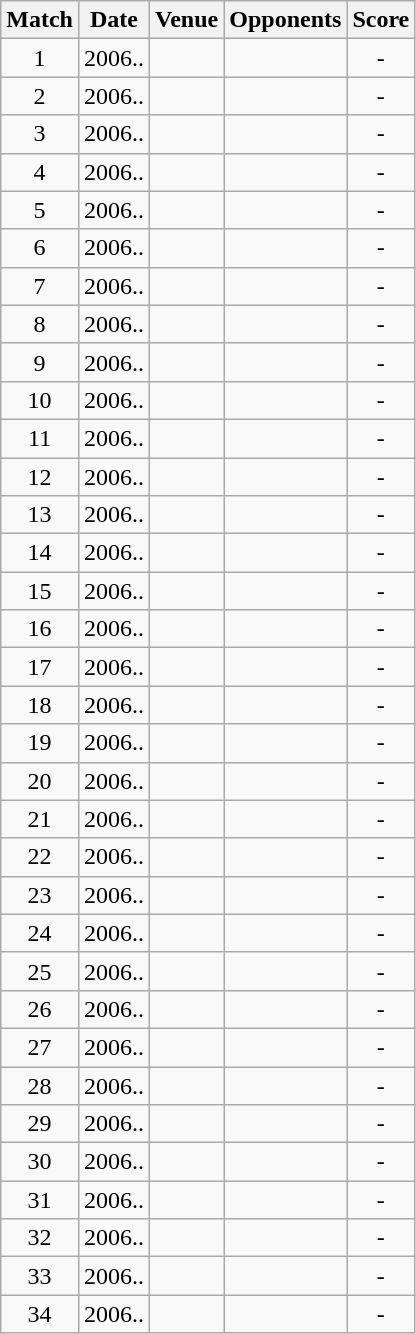<table class="wikitable" style="text-align:center;">
<tr>
<th>Match</th>
<th>Date</th>
<th>Venue</th>
<th>Opponents</th>
<th>Score</th>
</tr>
<tr>
<td>1</td>
<td>2006..</td>
<td></td>
<td></td>
<td>-</td>
</tr>
<tr>
<td>2</td>
<td>2006..</td>
<td></td>
<td></td>
<td>-</td>
</tr>
<tr>
<td>3</td>
<td>2006..</td>
<td></td>
<td></td>
<td>-</td>
</tr>
<tr>
<td>4</td>
<td>2006..</td>
<td></td>
<td></td>
<td>-</td>
</tr>
<tr>
<td>5</td>
<td>2006..</td>
<td></td>
<td></td>
<td>-</td>
</tr>
<tr>
<td>6</td>
<td>2006..</td>
<td></td>
<td></td>
<td>-</td>
</tr>
<tr>
<td>7</td>
<td>2006..</td>
<td></td>
<td></td>
<td>-</td>
</tr>
<tr>
<td>8</td>
<td>2006..</td>
<td></td>
<td></td>
<td>-</td>
</tr>
<tr>
<td>9</td>
<td>2006..</td>
<td></td>
<td></td>
<td>-</td>
</tr>
<tr>
<td>10</td>
<td>2006..</td>
<td></td>
<td></td>
<td>-</td>
</tr>
<tr>
<td>11</td>
<td>2006..</td>
<td></td>
<td></td>
<td>-</td>
</tr>
<tr>
<td>12</td>
<td>2006..</td>
<td></td>
<td></td>
<td>-</td>
</tr>
<tr>
<td>13</td>
<td>2006..</td>
<td></td>
<td></td>
<td>-</td>
</tr>
<tr>
<td>14</td>
<td>2006..</td>
<td></td>
<td></td>
<td>-</td>
</tr>
<tr>
<td>15</td>
<td>2006..</td>
<td></td>
<td></td>
<td>-</td>
</tr>
<tr>
<td>16</td>
<td>2006..</td>
<td></td>
<td></td>
<td>-</td>
</tr>
<tr>
<td>17</td>
<td>2006..</td>
<td></td>
<td></td>
<td>-</td>
</tr>
<tr>
<td>18</td>
<td>2006..</td>
<td></td>
<td></td>
<td>-</td>
</tr>
<tr>
<td>19</td>
<td>2006..</td>
<td></td>
<td></td>
<td>-</td>
</tr>
<tr>
<td>20</td>
<td>2006..</td>
<td></td>
<td></td>
<td>-</td>
</tr>
<tr>
<td>21</td>
<td>2006..</td>
<td></td>
<td></td>
<td>-</td>
</tr>
<tr>
<td>22</td>
<td>2006..</td>
<td></td>
<td></td>
<td>-</td>
</tr>
<tr>
<td>23</td>
<td>2006..</td>
<td></td>
<td></td>
<td>-</td>
</tr>
<tr>
<td>24</td>
<td>2006..</td>
<td></td>
<td></td>
<td>-</td>
</tr>
<tr>
<td>25</td>
<td>2006..</td>
<td></td>
<td></td>
<td>-</td>
</tr>
<tr>
<td>26</td>
<td>2006..</td>
<td></td>
<td></td>
<td>-</td>
</tr>
<tr>
<td>27</td>
<td>2006..</td>
<td></td>
<td></td>
<td>-</td>
</tr>
<tr>
<td>28</td>
<td>2006..</td>
<td></td>
<td></td>
<td>-</td>
</tr>
<tr>
<td>29</td>
<td>2006..</td>
<td></td>
<td></td>
<td>-</td>
</tr>
<tr>
<td>30</td>
<td>2006..</td>
<td></td>
<td></td>
<td>-</td>
</tr>
<tr>
<td>31</td>
<td>2006..</td>
<td></td>
<td></td>
<td>-</td>
</tr>
<tr>
<td>32</td>
<td>2006..</td>
<td></td>
<td></td>
<td>-</td>
</tr>
<tr>
<td>33</td>
<td>2006..</td>
<td></td>
<td></td>
<td>-</td>
</tr>
<tr>
<td>34</td>
<td>2006..</td>
<td></td>
<td></td>
<td>-</td>
</tr>
</table>
